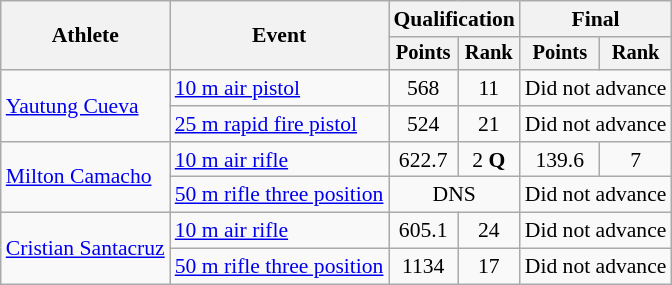<table class=wikitable style=font-size:90%;text-align:center>
<tr>
<th rowspan=2>Athlete</th>
<th rowspan=2>Event</th>
<th colspan=2>Qualification</th>
<th colspan=2>Final</th>
</tr>
<tr style=font-size:95%>
<th>Points</th>
<th>Rank</th>
<th>Points</th>
<th>Rank</th>
</tr>
<tr>
<td align=left rowspan=2><a href='#'>Yautung Cueva</a></td>
<td align=left><a href='#'>10 m air pistol</a></td>
<td>568</td>
<td>11</td>
<td colspan=2>Did not advance</td>
</tr>
<tr>
<td align=left><a href='#'>25 m rapid fire pistol</a></td>
<td>524</td>
<td>21</td>
<td colspan=2>Did not advance</td>
</tr>
<tr>
<td align=left rowspan=2><a href='#'>Milton Camacho</a></td>
<td align=left><a href='#'>10 m air rifle</a></td>
<td>622.7</td>
<td>2 <strong>Q</strong></td>
<td>139.6</td>
<td>7</td>
</tr>
<tr>
<td align=left><a href='#'>50 m rifle three position</a></td>
<td colspan=2>DNS</td>
<td colspan=2>Did not advance</td>
</tr>
<tr>
<td align=left rowspan=2><a href='#'>Cristian Santacruz</a></td>
<td align=left><a href='#'>10 m air rifle</a></td>
<td>605.1</td>
<td>24</td>
<td colspan=2>Did not advance</td>
</tr>
<tr>
<td align=left><a href='#'>50 m rifle three position</a></td>
<td>1134</td>
<td>17</td>
<td colspan=2>Did not advance</td>
</tr>
</table>
